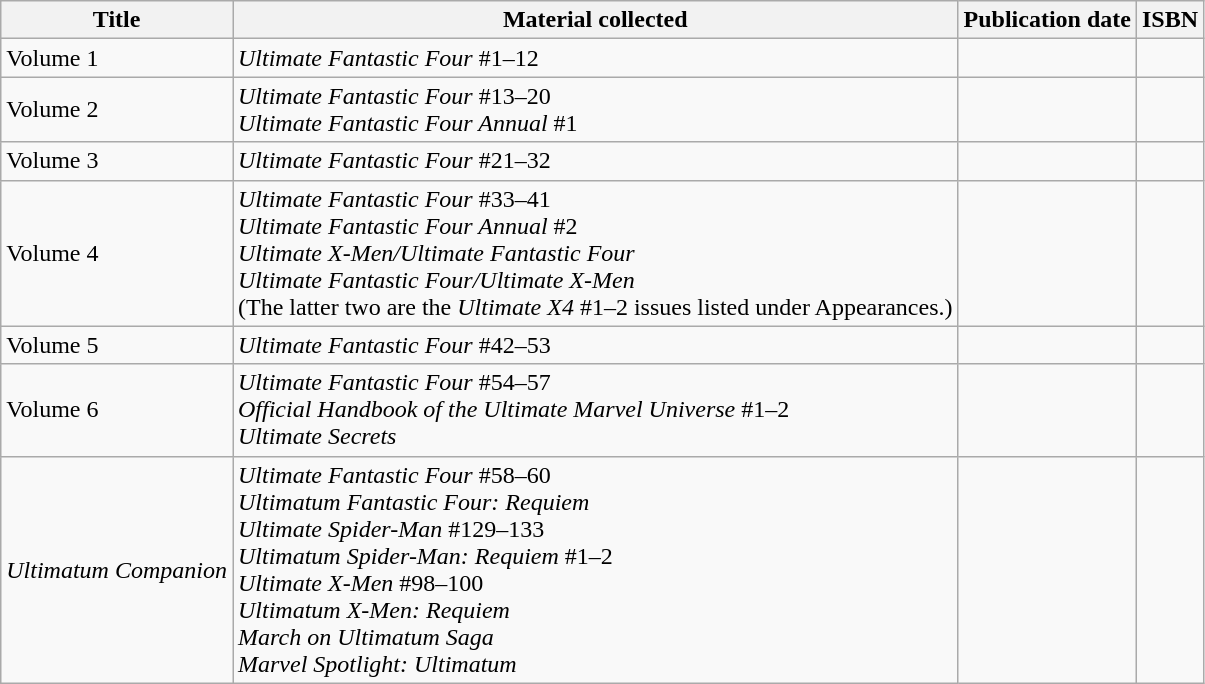<table class="wikitable">
<tr>
<th>Title</th>
<th>Material collected</th>
<th>Publication date</th>
<th>ISBN</th>
</tr>
<tr>
<td>Volume 1</td>
<td><em>Ultimate Fantastic Four</em> #1–12</td>
<td></td>
<td></td>
</tr>
<tr>
<td>Volume 2</td>
<td><em>Ultimate Fantastic Four</em> #13–20<br><em>Ultimate Fantastic Four Annual</em> #1</td>
<td></td>
<td></td>
</tr>
<tr>
<td>Volume 3</td>
<td><em>Ultimate Fantastic Four</em> #21–32</td>
<td></td>
<td></td>
</tr>
<tr>
<td>Volume 4</td>
<td><em>Ultimate Fantastic Four</em> #33–41<br><em>Ultimate Fantastic Four Annual</em> #2<br><em>Ultimate X-Men/Ultimate Fantastic Four</em><br><em>Ultimate Fantastic Four/Ultimate X-Men</em><br>(The latter two are the <em>Ultimate X4</em> #1–2 issues listed under Appearances.)</td>
<td></td>
<td></td>
</tr>
<tr>
<td>Volume 5</td>
<td><em>Ultimate Fantastic Four</em> #42–53</td>
<td></td>
<td></td>
</tr>
<tr>
<td>Volume 6</td>
<td><em>Ultimate Fantastic Four</em> #54–57<br><em>Official Handbook of the Ultimate Marvel Universe</em> #1–2<br><em>Ultimate Secrets</em></td>
<td></td>
<td></td>
</tr>
<tr>
<td><em>Ultimatum Companion</em></td>
<td><em>Ultimate Fantastic Four</em> #58–60<br><em>Ultimatum Fantastic Four: Requiem</em><br><em>Ultimate Spider-Man</em> #129–133<br><em>Ultimatum Spider-Man: Requiem</em> #1–2<br><em>Ultimate X-Men</em> #98–100<br><em>Ultimatum X-Men: Requiem</em><br><em>March on Ultimatum Saga</em><br><em>Marvel Spotlight: Ultimatum</em></td>
<td></td>
<td></td>
</tr>
</table>
